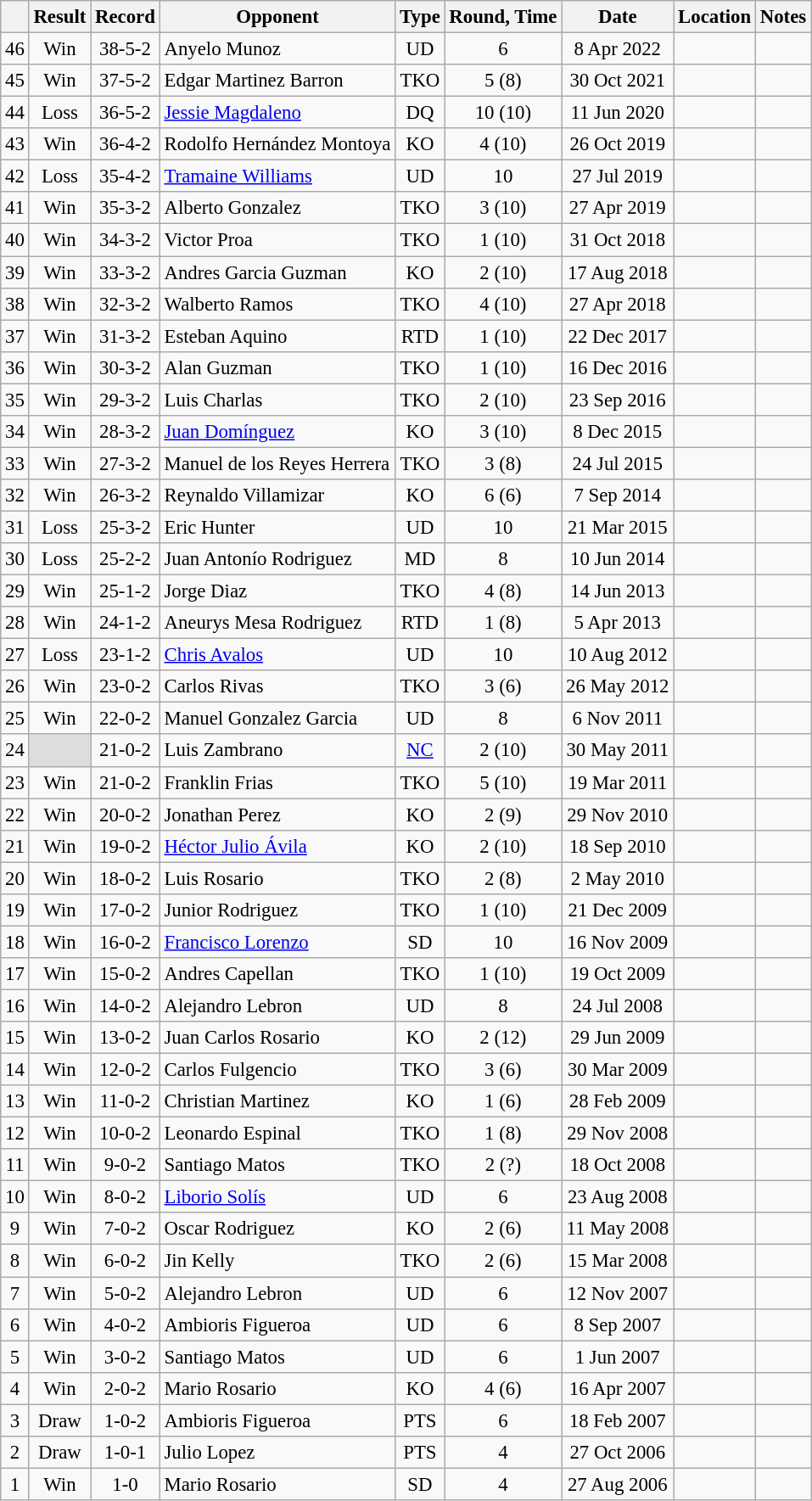<table class="wikitable" style="text-align:center; font-size:95%">
<tr>
<th></th>
<th>Result</th>
<th>Record</th>
<th>Opponent</th>
<th>Type</th>
<th>Round, Time</th>
<th>Date</th>
<th>Location</th>
<th>Notes</th>
</tr>
<tr>
<td>46</td>
<td>Win</td>
<td>38-5-2 </td>
<td align=left> Anyelo Munoz</td>
<td>UD</td>
<td>6</td>
<td>8 Apr 2022</td>
<td align=left></td>
<td></td>
</tr>
<tr>
<td>45</td>
<td>Win</td>
<td>37-5-2 </td>
<td align=left> Edgar Martinez Barron</td>
<td>TKO</td>
<td>5 (8) </td>
<td>30 Oct 2021</td>
<td align=left></td>
<td></td>
</tr>
<tr>
<td>44</td>
<td>Loss</td>
<td>36-5-2 </td>
<td align=left> <a href='#'>Jessie Magdaleno</a></td>
<td>DQ</td>
<td>10 (10) </td>
<td>11 Jun 2020</td>
<td align=left></td>
<td></td>
</tr>
<tr>
<td>43</td>
<td>Win</td>
<td>36-4-2 </td>
<td align=left> Rodolfo Hernández Montoya</td>
<td>KO</td>
<td>4 (10) </td>
<td>26 Oct 2019</td>
<td align=left></td>
<td align=left></td>
</tr>
<tr>
<td>42</td>
<td>Loss</td>
<td>35-4-2 </td>
<td align=left> <a href='#'>Tramaine Williams</a></td>
<td>UD</td>
<td>10</td>
<td>27 Jul 2019</td>
<td align=left></td>
<td align=left></td>
</tr>
<tr>
<td>41</td>
<td>Win</td>
<td>35-3-2 </td>
<td align=left> Alberto Gonzalez</td>
<td>TKO</td>
<td>3 (10) </td>
<td>27 Apr 2019</td>
<td align=left></td>
<td></td>
</tr>
<tr>
<td>40</td>
<td>Win</td>
<td>34-3-2 </td>
<td align=left> Victor Proa</td>
<td>TKO</td>
<td>1 (10) </td>
<td>31 Oct 2018</td>
<td align=left></td>
<td align=left></td>
</tr>
<tr>
<td>39</td>
<td>Win</td>
<td>33-3-2 </td>
<td align=left> Andres Garcia Guzman</td>
<td>KO</td>
<td>2 (10) </td>
<td>17 Aug 2018</td>
<td align=left></td>
<td></td>
</tr>
<tr>
<td>38</td>
<td>Win</td>
<td>32-3-2 </td>
<td align=left> Walberto Ramos</td>
<td>TKO</td>
<td>4 (10) </td>
<td>27 Apr 2018</td>
<td align=left></td>
<td></td>
</tr>
<tr>
<td>37</td>
<td>Win</td>
<td>31-3-2 </td>
<td align=left> Esteban Aquino</td>
<td>RTD</td>
<td>1 (10) </td>
<td>22 Dec 2017</td>
<td align=left></td>
<td align=left></td>
</tr>
<tr>
<td>36</td>
<td>Win</td>
<td>30-3-2 </td>
<td align=left> Alan Guzman</td>
<td>TKO</td>
<td>1 (10) </td>
<td>16 Dec 2016</td>
<td align=left></td>
<td></td>
</tr>
<tr>
<td>35</td>
<td>Win</td>
<td>29-3-2 </td>
<td align=left> Luis Charlas</td>
<td>TKO</td>
<td>2 (10) </td>
<td>23 Sep 2016</td>
<td align=left></td>
<td></td>
</tr>
<tr>
<td>34</td>
<td>Win</td>
<td>28-3-2 </td>
<td align=left> <a href='#'>Juan Domínguez</a></td>
<td>KO</td>
<td>3 (10) </td>
<td>8 Dec 2015</td>
<td align=left></td>
<td></td>
</tr>
<tr>
<td>33</td>
<td>Win</td>
<td>27-3-2 </td>
<td align=left> Manuel de los Reyes Herrera</td>
<td>TKO</td>
<td>3 (8) </td>
<td>24 Jul 2015</td>
<td align=left></td>
<td></td>
</tr>
<tr>
<td>32</td>
<td>Win</td>
<td>26-3-2 </td>
<td align=left> Reynaldo Villamizar</td>
<td>KO</td>
<td>6 (6) </td>
<td>7 Sep 2014</td>
<td align=left></td>
<td></td>
</tr>
<tr>
<td>31</td>
<td>Loss</td>
<td>25-3-2 </td>
<td align=left> Eric Hunter</td>
<td>UD</td>
<td>10</td>
<td>21 Mar 2015</td>
<td align=left></td>
<td align=left></td>
</tr>
<tr>
<td>30</td>
<td>Loss</td>
<td>25-2-2 </td>
<td align=left> Juan Antonío Rodriguez</td>
<td>MD</td>
<td>8</td>
<td>10 Jun 2014</td>
<td align=left></td>
<td></td>
</tr>
<tr>
<td>29</td>
<td>Win</td>
<td>25-1-2 </td>
<td align=left> Jorge Diaz</td>
<td>TKO</td>
<td>4 (8) </td>
<td>14 Jun 2013</td>
<td align=left></td>
<td></td>
</tr>
<tr>
<td>28</td>
<td>Win</td>
<td>24-1-2 </td>
<td align=left> Aneurys Mesa Rodriguez</td>
<td>RTD</td>
<td>1 (8) </td>
<td>5 Apr 2013</td>
<td align=left></td>
<td></td>
</tr>
<tr>
<td>27</td>
<td>Loss</td>
<td>23-1-2 </td>
<td align=left> <a href='#'>Chris Avalos</a></td>
<td>UD</td>
<td>10</td>
<td>10 Aug 2012</td>
<td align=left></td>
<td></td>
</tr>
<tr>
<td>26</td>
<td>Win</td>
<td>23-0-2 </td>
<td align=left> Carlos Rivas</td>
<td>TKO</td>
<td>3 (6) </td>
<td>26 May 2012</td>
<td align=left></td>
<td></td>
</tr>
<tr>
<td>25</td>
<td>Win</td>
<td>22-0-2 </td>
<td align=left> Manuel Gonzalez Garcia</td>
<td>UD</td>
<td>8</td>
<td>6 Nov 2011</td>
<td align=left></td>
<td></td>
</tr>
<tr>
<td>24</td>
<td style="background: #DDD"></td>
<td>21-0-2 </td>
<td align=left> Luis Zambrano</td>
<td><a href='#'>NC</a></td>
<td>2 (10) </td>
<td>30 May 2011</td>
<td align=left></td>
<td></td>
</tr>
<tr>
<td>23</td>
<td>Win</td>
<td>21-0-2</td>
<td align=left> Franklin Frias</td>
<td>TKO</td>
<td>5 (10)</td>
<td>19 Mar 2011</td>
<td align=left></td>
<td align=left></td>
</tr>
<tr>
<td>22</td>
<td>Win</td>
<td>20-0-2</td>
<td align=left> Jonathan Perez</td>
<td>KO</td>
<td>2 (9) </td>
<td>29 Nov 2010</td>
<td align=left></td>
<td align=left></td>
</tr>
<tr>
<td>21</td>
<td>Win</td>
<td>19-0-2</td>
<td align=left> <a href='#'>Héctor Julio Ávila</a></td>
<td>KO</td>
<td>2 (10) </td>
<td>18 Sep 2010</td>
<td align=left></td>
<td></td>
</tr>
<tr>
<td>20</td>
<td>Win</td>
<td>18-0-2</td>
<td align=left> Luis Rosario</td>
<td>TKO</td>
<td>2 (8) </td>
<td>2 May 2010</td>
<td align=left></td>
<td></td>
</tr>
<tr>
<td>19</td>
<td>Win</td>
<td>17-0-2</td>
<td align=left> Junior Rodriguez</td>
<td>TKO</td>
<td>1 (10) </td>
<td>21 Dec 2009</td>
<td align=left></td>
<td></td>
</tr>
<tr>
<td>18</td>
<td>Win</td>
<td>16-0-2</td>
<td align=left> <a href='#'>Francisco Lorenzo</a></td>
<td>SD</td>
<td>10</td>
<td>16 Nov 2009</td>
<td align=left></td>
<td></td>
</tr>
<tr>
<td>17</td>
<td>Win</td>
<td>15-0-2</td>
<td align=left> Andres Capellan</td>
<td>TKO</td>
<td>1 (10)</td>
<td>19 Oct 2009</td>
<td align=left></td>
<td></td>
</tr>
<tr>
<td>16</td>
<td>Win</td>
<td>14-0-2</td>
<td align=left> Alejandro Lebron</td>
<td>UD</td>
<td>8</td>
<td>24 Jul 2008</td>
<td align=left></td>
<td></td>
</tr>
<tr>
<td>15</td>
<td>Win</td>
<td>13-0-2</td>
<td align=left> Juan Carlos Rosario</td>
<td>KO</td>
<td>2 (12)</td>
<td>29 Jun 2009</td>
<td align=left></td>
<td align=left></td>
</tr>
<tr>
<td>14</td>
<td>Win</td>
<td>12-0-2</td>
<td align=left> Carlos Fulgencio</td>
<td>TKO</td>
<td>3 (6)</td>
<td>30 Mar 2009</td>
<td align=left></td>
<td></td>
</tr>
<tr>
<td>13</td>
<td>Win</td>
<td>11-0-2</td>
<td align=left> Christian Martinez</td>
<td>KO</td>
<td>1 (6)</td>
<td>28 Feb 2009</td>
<td align=left></td>
<td></td>
</tr>
<tr>
<td>12</td>
<td>Win</td>
<td>10-0-2</td>
<td align=left> Leonardo Espinal</td>
<td>TKO</td>
<td>1 (8)</td>
<td>29 Nov 2008</td>
<td align=left></td>
<td></td>
</tr>
<tr>
<td>11</td>
<td>Win</td>
<td>9-0-2</td>
<td align=left> Santiago Matos</td>
<td>TKO</td>
<td>2 (?)</td>
<td>18 Oct 2008</td>
<td align=left></td>
<td></td>
</tr>
<tr>
<td>10</td>
<td>Win</td>
<td>8-0-2</td>
<td align=left> <a href='#'>Liborio Solís</a></td>
<td>UD</td>
<td>6</td>
<td>23 Aug 2008</td>
<td align=left></td>
<td></td>
</tr>
<tr>
<td>9</td>
<td>Win</td>
<td>7-0-2</td>
<td align=left> Oscar Rodriguez</td>
<td>KO</td>
<td>2 (6)</td>
<td>11 May 2008</td>
<td align=left></td>
<td></td>
</tr>
<tr>
<td>8</td>
<td>Win</td>
<td>6-0-2</td>
<td align=left> Jin Kelly</td>
<td>TKO</td>
<td>2 (6)</td>
<td>15 Mar 2008</td>
<td align=left></td>
<td></td>
</tr>
<tr>
<td>7</td>
<td>Win</td>
<td>5-0-2</td>
<td align=left> Alejandro Lebron</td>
<td>UD</td>
<td>6</td>
<td>12 Nov 2007</td>
<td align=left></td>
<td></td>
</tr>
<tr>
<td>6</td>
<td>Win</td>
<td>4-0-2</td>
<td align=left> Ambioris Figueroa</td>
<td>UD</td>
<td>6</td>
<td>8 Sep 2007</td>
<td align=left></td>
<td></td>
</tr>
<tr>
<td>5</td>
<td>Win</td>
<td>3-0-2</td>
<td align=left> Santiago Matos</td>
<td>UD</td>
<td>6</td>
<td>1 Jun 2007</td>
<td align=left></td>
<td></td>
</tr>
<tr>
<td>4</td>
<td>Win</td>
<td>2-0-2</td>
<td align=left> Mario Rosario</td>
<td>KO</td>
<td>4 (6)</td>
<td>16 Apr 2007</td>
<td align=left></td>
<td></td>
</tr>
<tr>
<td>3</td>
<td>Draw</td>
<td>1-0-2</td>
<td align=left> Ambioris Figueroa</td>
<td>PTS</td>
<td>6</td>
<td>18 Feb 2007</td>
<td align=left></td>
<td></td>
</tr>
<tr>
<td>2</td>
<td>Draw</td>
<td>1-0-1</td>
<td align=left> Julio Lopez</td>
<td>PTS</td>
<td>4</td>
<td>27 Oct 2006</td>
<td align=left></td>
<td></td>
</tr>
<tr>
<td>1</td>
<td>Win</td>
<td>1-0</td>
<td align=left> Mario Rosario</td>
<td>SD</td>
<td>4</td>
<td>27 Aug 2006</td>
<td align=left></td>
<td align=left></td>
</tr>
</table>
